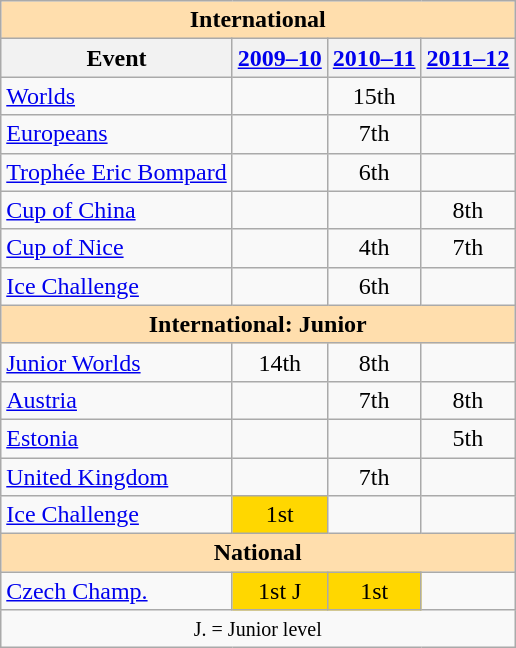<table class="wikitable" style="text-align:center">
<tr>
<th style="background-color: #ffdead; " colspan=4 align=center><strong>International</strong></th>
</tr>
<tr>
<th>Event</th>
<th><a href='#'>2009–10</a></th>
<th><a href='#'>2010–11</a></th>
<th><a href='#'>2011–12</a></th>
</tr>
<tr>
<td align=left><a href='#'>Worlds</a></td>
<td></td>
<td>15th</td>
<td></td>
</tr>
<tr>
<td align=left><a href='#'>Europeans</a></td>
<td></td>
<td>7th</td>
<td></td>
</tr>
<tr>
<td align=left> <a href='#'>Trophée Eric Bompard</a></td>
<td></td>
<td>6th</td>
<td></td>
</tr>
<tr>
<td align=left> <a href='#'>Cup of China</a></td>
<td></td>
<td></td>
<td>8th</td>
</tr>
<tr>
<td align=left><a href='#'>Cup of Nice</a></td>
<td></td>
<td>4th</td>
<td>7th</td>
</tr>
<tr>
<td align=left><a href='#'>Ice Challenge</a></td>
<td></td>
<td>6th</td>
<td></td>
</tr>
<tr>
<th style="background-color: #ffdead; " colspan=4 align=center><strong>International: Junior</strong></th>
</tr>
<tr>
<td align=left><a href='#'>Junior Worlds</a></td>
<td>14th</td>
<td>8th</td>
<td></td>
</tr>
<tr>
<td align=left> <a href='#'>Austria</a></td>
<td></td>
<td>7th</td>
<td>8th</td>
</tr>
<tr>
<td align=left> <a href='#'>Estonia</a></td>
<td></td>
<td></td>
<td>5th</td>
</tr>
<tr>
<td align=left> <a href='#'>United Kingdom</a></td>
<td></td>
<td>7th</td>
<td></td>
</tr>
<tr>
<td align=left><a href='#'>Ice Challenge</a></td>
<td bgcolor=gold>1st</td>
<td></td>
<td></td>
</tr>
<tr>
<th style="background-color: #ffdead; " colspan=4 align=center><strong>National</strong></th>
</tr>
<tr>
<td align=left><a href='#'>Czech Champ.</a></td>
<td bgcolor=gold>1st J</td>
<td bgcolor=gold>1st</td>
<td></td>
</tr>
<tr>
<td colspan=4 align=center><small> J. = Junior level </small></td>
</tr>
</table>
